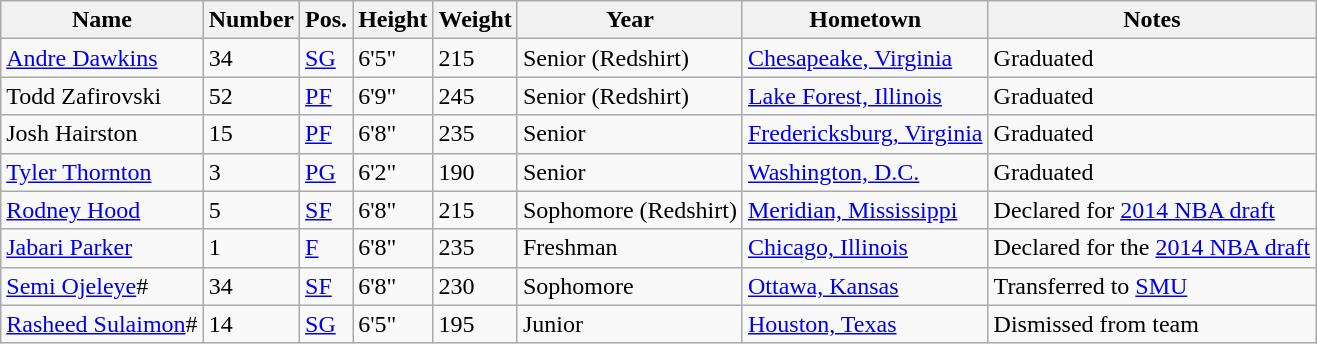<table class="wikitable sortable" border="1">
<tr>
<th>Name</th>
<th>Number</th>
<th>Pos.</th>
<th>Height</th>
<th>Weight</th>
<th>Year</th>
<th>Hometown</th>
<th class="unsortable">Notes</th>
</tr>
<tr>
<td sortname><a href='#'>Andre Dawkins</a></td>
<td>34</td>
<td><a href='#'>SG</a></td>
<td>6'5"</td>
<td>215</td>
<td>Senior (Redshirt)</td>
<td><a href='#'>Chesapeake, Virginia</a></td>
<td>Graduated</td>
</tr>
<tr>
<td sortname>Todd Zafirovski</td>
<td>52</td>
<td><a href='#'>PF</a></td>
<td>6'9"</td>
<td>245</td>
<td>Senior (Redshirt)</td>
<td><a href='#'>Lake Forest, Illinois</a></td>
<td>Graduated</td>
</tr>
<tr>
<td sortname>Josh Hairston</td>
<td>15</td>
<td><a href='#'>PF</a></td>
<td>6'8"</td>
<td>235</td>
<td>Senior</td>
<td><a href='#'>Fredericksburg, Virginia</a></td>
<td>Graduated</td>
</tr>
<tr>
<td sortname><a href='#'>Tyler Thornton</a></td>
<td>3</td>
<td><a href='#'>PG</a></td>
<td>6'2"</td>
<td>190</td>
<td>Senior</td>
<td><a href='#'>Washington, D.C.</a></td>
<td>Graduated</td>
</tr>
<tr>
<td sortname><a href='#'>Rodney Hood</a></td>
<td>5</td>
<td><a href='#'>SF</a></td>
<td>6'8"</td>
<td>215</td>
<td>Sophomore (Redshirt)</td>
<td><a href='#'>Meridian, Mississippi</a></td>
<td>Declared for <a href='#'>2014 NBA draft</a></td>
</tr>
<tr>
<td sortname><a href='#'>Jabari Parker</a></td>
<td>1</td>
<td><a href='#'>F</a></td>
<td>6'8"</td>
<td>235</td>
<td>Freshman</td>
<td><a href='#'>Chicago, Illinois</a></td>
<td>Declared for the <a href='#'>2014 NBA draft</a></td>
</tr>
<tr>
<td sortname><a href='#'>Semi Ojeleye</a>#</td>
<td>34</td>
<td><a href='#'>SF</a></td>
<td>6'8"</td>
<td>230</td>
<td>Sophomore</td>
<td><a href='#'>Ottawa, Kansas</a></td>
<td>Transferred to <a href='#'>SMU</a></td>
</tr>
<tr>
<td sortname><a href='#'>Rasheed Sulaimon</a>#</td>
<td>14</td>
<td><a href='#'>SG</a></td>
<td>6'5"</td>
<td>195</td>
<td>Junior</td>
<td><a href='#'>Houston, Texas</a></td>
<td>Dismissed from team</td>
</tr>
</table>
